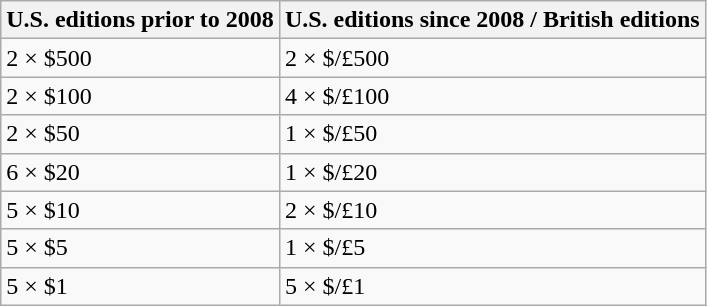<table class="wikitable sortable">
<tr>
<th>U.S. editions prior to 2008</th>
<th>U.S. editions since 2008 / British editions</th>
</tr>
<tr>
<td>2 × $500</td>
<td>2 × $/£500</td>
</tr>
<tr>
<td>2 × $100</td>
<td>4 × $/£100</td>
</tr>
<tr>
<td>2 × $50</td>
<td>1 × $/£50</td>
</tr>
<tr>
<td>6 × $20</td>
<td>1 × $/£20</td>
</tr>
<tr>
<td>5 × $10</td>
<td>2 × $/£10</td>
</tr>
<tr>
<td>5 × $5</td>
<td>1 × $/£5</td>
</tr>
<tr>
<td>5 × $1</td>
<td>5 × $/£1</td>
</tr>
</table>
